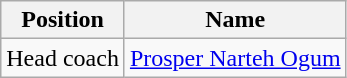<table class="wikitable">
<tr>
<th>Position</th>
<th>Name</th>
</tr>
<tr>
<td>Head coach</td>
<td align="left"> <a href='#'>Prosper Narteh Ogum</a></td>
</tr>
</table>
